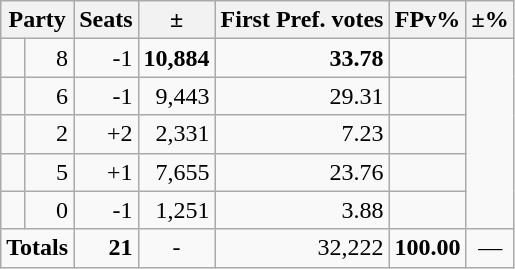<table class=wikitable>
<tr>
<th colspan=2 align=center>Party</th>
<th valign=top>Seats</th>
<th valign=top>±</th>
<th valign=top>First Pref. votes</th>
<th valign=top>FPv%</th>
<th valign=top>±%</th>
</tr>
<tr>
<td></td>
<td align=right>8</td>
<td align=right>-1</td>
<td align=right><strong>10,884</strong></td>
<td align=right><strong>33.78</strong></td>
<td align=right></td>
</tr>
<tr>
<td></td>
<td align=right>6</td>
<td align=right>-1</td>
<td align=right>9,443</td>
<td align=right>29.31</td>
<td align=right></td>
</tr>
<tr>
<td></td>
<td align=right>2</td>
<td align=right>+2</td>
<td align=right>2,331</td>
<td align=right>7.23</td>
<td align=right></td>
</tr>
<tr>
<td></td>
<td align=right>5</td>
<td align=right>+1</td>
<td align=right>7,655</td>
<td align=right>23.76</td>
<td align=right></td>
</tr>
<tr>
<td></td>
<td align=right>0</td>
<td align=right>-1</td>
<td align=right>1,251</td>
<td align=right>3.88</td>
<td align=right></td>
</tr>
<tr>
<td colspan=2 align=center><strong>Totals</strong></td>
<td align=right><strong>21</strong></td>
<td align=center>-</td>
<td align=right>32,222</td>
<td align=center><strong>100.00</strong></td>
<td align=center>—</td>
</tr>
</table>
